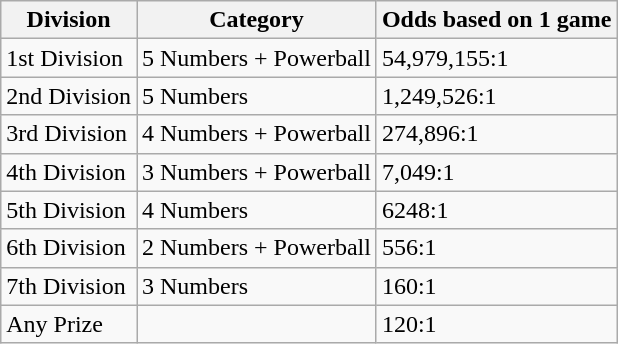<table class="wikitable" border="1">
<tr>
<th>Division</th>
<th>Category</th>
<th>Odds based on 1 game</th>
</tr>
<tr>
<td>1st Division</td>
<td>5 Numbers + Powerball</td>
<td>54,979,155:1</td>
</tr>
<tr>
<td>2nd Division</td>
<td>5 Numbers</td>
<td>1,249,526:1</td>
</tr>
<tr>
<td>3rd Division</td>
<td>4 Numbers + Powerball</td>
<td>274,896:1</td>
</tr>
<tr>
<td>4th Division</td>
<td>3 Numbers + Powerball</td>
<td>7,049:1</td>
</tr>
<tr>
<td>5th Division</td>
<td>4 Numbers</td>
<td>6248:1</td>
</tr>
<tr>
<td>6th Division</td>
<td>2 Numbers + Powerball</td>
<td>556:1</td>
</tr>
<tr>
<td>7th Division</td>
<td>3 Numbers</td>
<td>160:1</td>
</tr>
<tr>
<td>Any Prize</td>
<td></td>
<td>120:1</td>
</tr>
</table>
